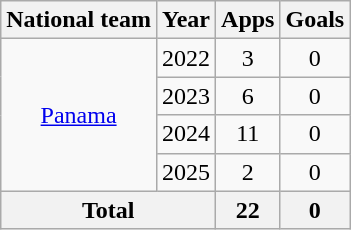<table class="wikitable" style="text-align:center">
<tr>
<th>National team</th>
<th>Year</th>
<th>Apps</th>
<th>Goals</th>
</tr>
<tr>
<td rowspan="4"><a href='#'>Panama</a></td>
<td>2022</td>
<td>3</td>
<td>0</td>
</tr>
<tr>
<td>2023</td>
<td>6</td>
<td>0</td>
</tr>
<tr>
<td>2024</td>
<td>11</td>
<td>0</td>
</tr>
<tr>
<td>2025</td>
<td>2</td>
<td>0</td>
</tr>
<tr>
<th colspan="2">Total</th>
<th>22</th>
<th>0</th>
</tr>
</table>
